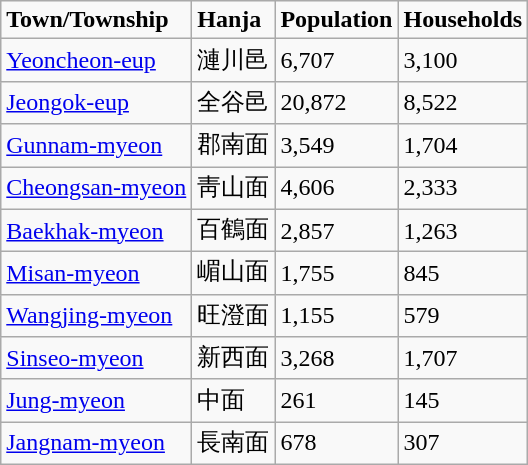<table class="wikitable">
<tr>
<td><strong>Town/Township</strong></td>
<td><strong>Hanja</strong></td>
<td><strong>Population</strong></td>
<td><strong>Households</strong></td>
</tr>
<tr>
<td><a href='#'>Yeoncheon-eup</a></td>
<td>漣川邑</td>
<td>6,707</td>
<td>3,100</td>
</tr>
<tr>
<td><a href='#'>Jeongok-eup</a></td>
<td>全谷邑</td>
<td>20,872</td>
<td>8,522</td>
</tr>
<tr>
<td><a href='#'>Gunnam-myeon</a></td>
<td>郡南面</td>
<td>3,549</td>
<td>1,704</td>
</tr>
<tr>
<td><a href='#'>Cheongsan-myeon</a></td>
<td>靑山面</td>
<td>4,606</td>
<td>2,333</td>
</tr>
<tr>
<td><a href='#'>Baekhak-myeon</a></td>
<td>百鶴面</td>
<td>2,857</td>
<td>1,263</td>
</tr>
<tr>
<td><a href='#'>Misan-myeon</a></td>
<td>嵋山面</td>
<td>1,755</td>
<td>845</td>
</tr>
<tr>
<td><a href='#'>Wangjing-myeon</a></td>
<td>旺澄面</td>
<td>1,155</td>
<td>579</td>
</tr>
<tr>
<td><a href='#'>Sinseo-myeon</a></td>
<td>新西面</td>
<td>3,268</td>
<td>1,707</td>
</tr>
<tr>
<td><a href='#'>Jung-myeon</a></td>
<td>中面</td>
<td>261</td>
<td>145</td>
</tr>
<tr>
<td><a href='#'>Jangnam-myeon</a></td>
<td>長南面</td>
<td>678</td>
<td>307</td>
</tr>
</table>
